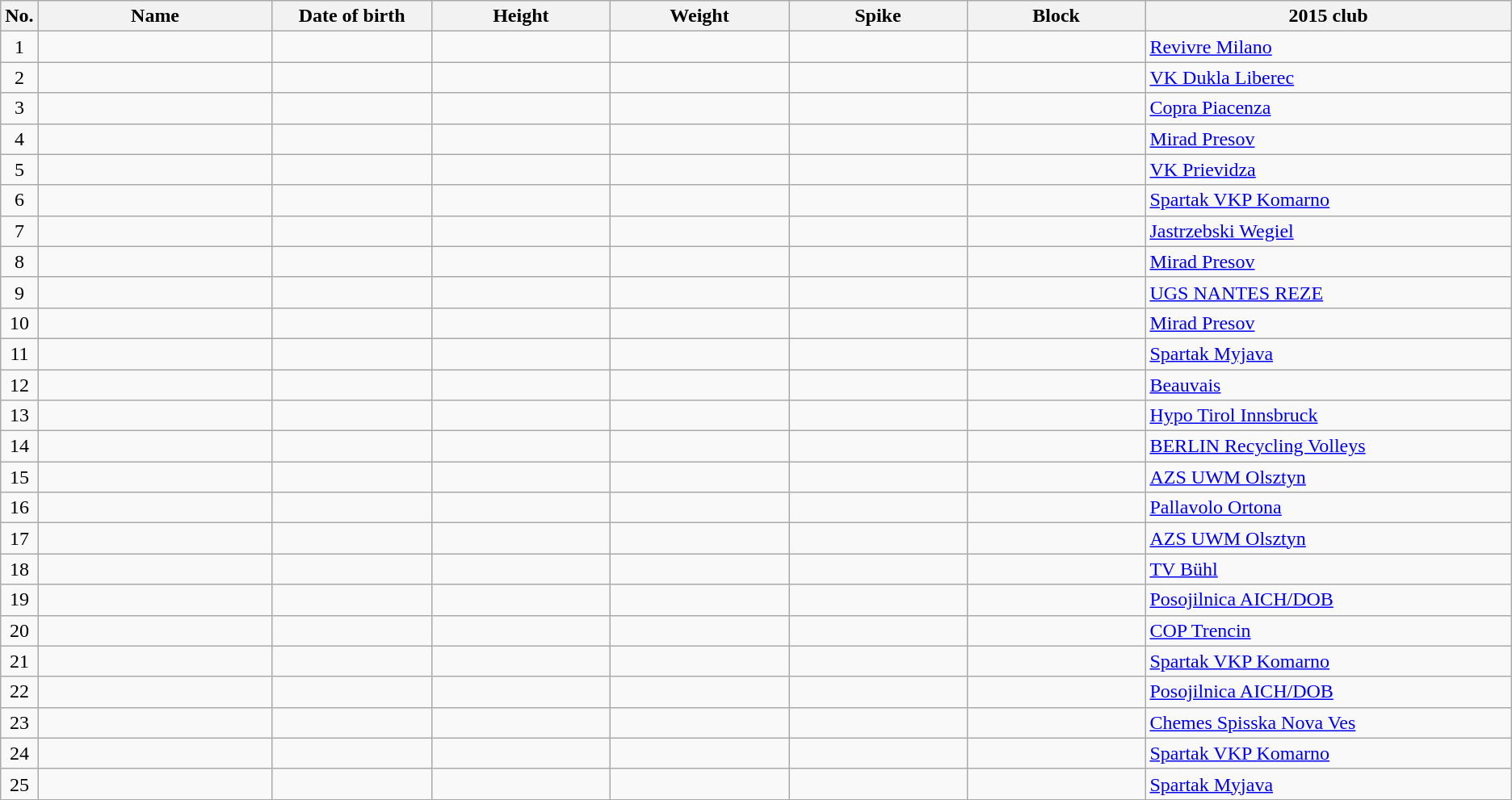<table class="wikitable sortable" style="font-size:100%; text-align:center;">
<tr>
<th>No.</th>
<th style="width:12em">Name</th>
<th style="width:8em">Date of birth</th>
<th style="width:9em">Height</th>
<th style="width:9em">Weight</th>
<th style="width:9em">Spike</th>
<th style="width:9em">Block</th>
<th style="width:19em">2015 club</th>
</tr>
<tr>
<td>1</td>
<td align=left></td>
<td align=right></td>
<td></td>
<td></td>
<td></td>
<td></td>
<td align=left><a href='#'>Revivre Milano</a></td>
</tr>
<tr>
<td>2</td>
<td align=left></td>
<td align=right></td>
<td></td>
<td></td>
<td></td>
<td></td>
<td align=left><a href='#'>VK Dukla Liberec</a></td>
</tr>
<tr>
<td>3</td>
<td align=left></td>
<td align=right></td>
<td></td>
<td></td>
<td></td>
<td></td>
<td align=left><a href='#'>Copra Piacenza</a></td>
</tr>
<tr>
<td>4</td>
<td align=left></td>
<td align=right></td>
<td></td>
<td></td>
<td></td>
<td></td>
<td align=left><a href='#'>Mirad Presov</a></td>
</tr>
<tr>
<td>5</td>
<td align=left></td>
<td align=right></td>
<td></td>
<td></td>
<td></td>
<td></td>
<td align=left><a href='#'>VK Prievidza</a></td>
</tr>
<tr>
<td>6</td>
<td align=left></td>
<td align=right></td>
<td></td>
<td></td>
<td></td>
<td></td>
<td align=left><a href='#'>Spartak VKP Komarno</a></td>
</tr>
<tr>
<td>7</td>
<td align=left></td>
<td align=right></td>
<td></td>
<td></td>
<td></td>
<td></td>
<td align=left><a href='#'>Jastrzebski Wegiel</a></td>
</tr>
<tr>
<td>8</td>
<td align=left></td>
<td align=right></td>
<td></td>
<td></td>
<td></td>
<td></td>
<td align=left><a href='#'>Mirad Presov</a></td>
</tr>
<tr>
<td>9</td>
<td align=left></td>
<td align=right></td>
<td></td>
<td></td>
<td></td>
<td></td>
<td align=left><a href='#'>UGS NANTES REZE</a></td>
</tr>
<tr>
<td>10</td>
<td align=left></td>
<td align=right></td>
<td></td>
<td></td>
<td></td>
<td></td>
<td align=left><a href='#'>Mirad Presov</a></td>
</tr>
<tr>
<td>11</td>
<td align=left></td>
<td align=right></td>
<td></td>
<td></td>
<td></td>
<td></td>
<td align=left><a href='#'>Spartak Myjava</a></td>
</tr>
<tr>
<td>12</td>
<td align=left></td>
<td align=right></td>
<td></td>
<td></td>
<td></td>
<td></td>
<td align=left><a href='#'>Beauvais</a></td>
</tr>
<tr>
<td>13</td>
<td align=left></td>
<td align=right></td>
<td></td>
<td></td>
<td></td>
<td></td>
<td align=left><a href='#'>Hypo Tirol Innsbruck</a></td>
</tr>
<tr>
<td>14</td>
<td align=left></td>
<td align=right></td>
<td></td>
<td></td>
<td></td>
<td></td>
<td align=left><a href='#'>BERLIN Recycling Volleys</a></td>
</tr>
<tr>
<td>15</td>
<td align=left></td>
<td align=right></td>
<td></td>
<td></td>
<td></td>
<td></td>
<td align=left><a href='#'>AZS UWM Olsztyn</a></td>
</tr>
<tr>
<td>16</td>
<td align=left></td>
<td align=right></td>
<td></td>
<td></td>
<td></td>
<td></td>
<td align=left><a href='#'>Pallavolo Ortona</a></td>
</tr>
<tr>
<td>17</td>
<td align=left></td>
<td align=right></td>
<td></td>
<td></td>
<td></td>
<td></td>
<td align=left><a href='#'>AZS UWM Olsztyn</a></td>
</tr>
<tr>
<td>18</td>
<td align=left></td>
<td align=right></td>
<td></td>
<td></td>
<td></td>
<td></td>
<td align=left><a href='#'>TV Bühl</a></td>
</tr>
<tr>
<td>19</td>
<td align=left></td>
<td align=right></td>
<td></td>
<td></td>
<td></td>
<td></td>
<td align=left><a href='#'>Posojilnica AICH/DOB</a></td>
</tr>
<tr>
<td>20</td>
<td align=left></td>
<td align=right></td>
<td></td>
<td></td>
<td></td>
<td></td>
<td align=left><a href='#'>COP Trencin</a></td>
</tr>
<tr>
<td>21</td>
<td align=left></td>
<td align=right></td>
<td></td>
<td></td>
<td></td>
<td></td>
<td align=left><a href='#'>Spartak VKP Komarno</a></td>
</tr>
<tr>
<td>22</td>
<td align=left></td>
<td align=right></td>
<td></td>
<td></td>
<td></td>
<td></td>
<td align=left><a href='#'>Posojilnica AICH/DOB</a></td>
</tr>
<tr>
<td>23</td>
<td align=left></td>
<td align=right></td>
<td></td>
<td></td>
<td></td>
<td></td>
<td align=left><a href='#'>Chemes Spisska Nova Ves</a></td>
</tr>
<tr>
<td>24</td>
<td align=left></td>
<td align=right></td>
<td></td>
<td></td>
<td></td>
<td></td>
<td align=left><a href='#'>Spartak VKP Komarno</a></td>
</tr>
<tr>
<td>25</td>
<td align=left></td>
<td align=right></td>
<td></td>
<td></td>
<td></td>
<td></td>
<td align=left><a href='#'>Spartak Myjava</a></td>
</tr>
</table>
